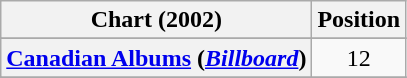<table class="wikitable plainrowheaders sortable" style="text-align:center">
<tr>
<th scope="col">Chart (2002)</th>
<th scope="col">Position</th>
</tr>
<tr>
</tr>
<tr>
<th scope="row"><a href='#'>Canadian Albums</a> (<a href='#'><em>Billboard</em></a>)</th>
<td>12</td>
</tr>
<tr>
</tr>
<tr>
</tr>
</table>
